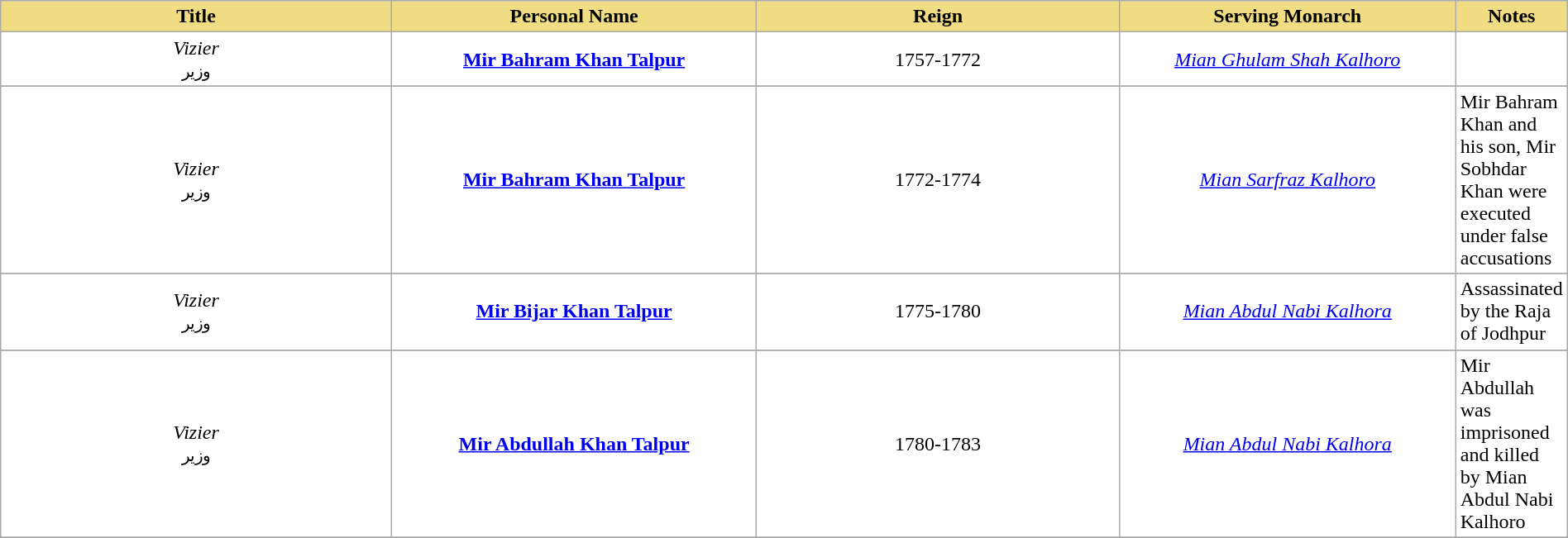<table width=100% Class="wikitable">
<tr>
<th style="background-color:#F0DC82" width=27%>Title</th>
<th style="background-color:#F0DC82" width=25%>Personal Name</th>
<th style="background-color:#F0DC82" width=25%>Reign</th>
<th style="background-color:#F0DC82" width=25%>Serving Monarch</th>
<th style="background-color:#F0DC82">Notes</th>
</tr>
<tr style="background:white">
<td align="center"><em>Vizier</em> <br> <small>وزیر</small></td>
<td align="center"><strong><a href='#'>Mir Bahram Khan Talpur</a></strong><br> <small> </small></td>
<td align="center">1757-1772</td>
<td align="center"><em><a href='#'>Mian Ghulam Shah Kalhoro</a></em><br><small></small></td>
<td></td>
</tr>
<tr>
</tr>
<tr style="background:white">
<td align="center"><em>Vizier</em> <br> <small>وزیر</small></td>
<td align="center"><strong><a href='#'>Mir Bahram Khan Talpur</a></strong><br> <small> </small></td>
<td align="center">1772-1774</td>
<td align="center"><em><a href='#'>Mian Sarfraz Kalhoro</a></em><br><small></small></td>
<td>Mir Bahram Khan and his son, Mir Sobhdar Khan were executed under false accusations</td>
</tr>
<tr>
</tr>
<tr style="background:white">
</tr>
<tr style="background:white">
<td align="center"><em>Vizier</em> <br> <small>وزیر</small></td>
<td align="center"><strong><a href='#'>Mir Bijar Khan Talpur</a></strong><br> <small> </small></td>
<td align="center">1775-1780</td>
<td align="center"><em><a href='#'>Mian Abdul Nabi Kalhora</a></em><br><small></small></td>
<td>Assassinated by the Raja of Jodhpur</td>
</tr>
<tr>
</tr>
<tr style="background:white">
</tr>
<tr style="background:white">
<td align="center"><em>Vizier</em> <br> <small>وزیر</small></td>
<td align="center"><strong><a href='#'>Mir Abdullah Khan Talpur</a></strong><br> <small> </small></td>
<td align="center">1780-1783</td>
<td align="center"><em><a href='#'>Mian Abdul Nabi Kalhora</a></em><br><small></small></td>
<td>Mir Abdullah was imprisoned and killed by Mian Abdul Nabi Kalhoro</td>
</tr>
<tr>
</tr>
</table>
